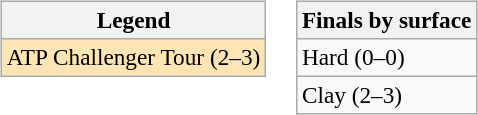<table>
<tr valign=top>
<td><br><table class="wikitable" style=font-size:97%>
<tr>
<th>Legend</th>
</tr>
<tr style="background:moccasin;">
<td>ATP Challenger Tour (2–3)</td>
</tr>
</table>
</td>
<td><br><table class="wikitable" style=font-size:97%>
<tr>
<th>Finals by surface</th>
</tr>
<tr>
<td>Hard (0–0)</td>
</tr>
<tr>
<td>Clay (2–3)</td>
</tr>
</table>
</td>
</tr>
</table>
